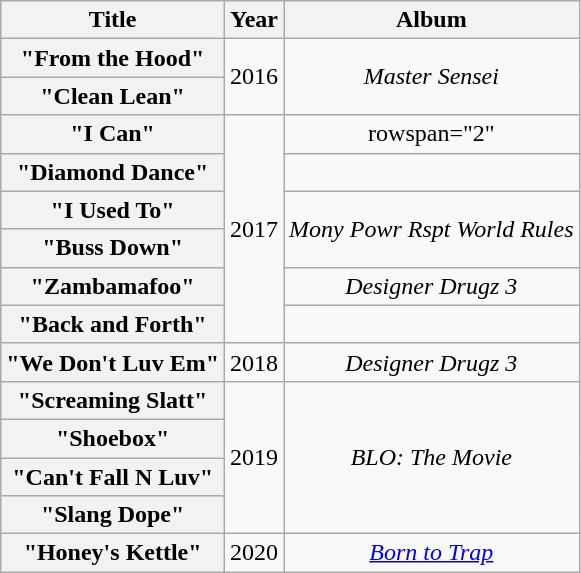<table class="wikitable plainrowheaders" style="text-align:center;">
<tr>
<th>Title</th>
<th>Year</th>
<th>Album</th>
</tr>
<tr>
<th scope="row">"From the Hood"</th>
<td rowspan="2">2016</td>
<td rowspan="2"><em>Master Sensei</em></td>
</tr>
<tr>
<th scope="row">"Clean Lean"</th>
</tr>
<tr>
<th scope="row">"I Can"<br></th>
<td rowspan="6">2017</td>
<td>rowspan="2" </td>
</tr>
<tr>
<th scope="row">"Diamond Dance"<br></th>
</tr>
<tr>
<th scope="row">"I Used To"<br></th>
<td rowspan="2"><em>Mony Powr Rspt World Rules</em></td>
</tr>
<tr>
<th scope="row">"Buss Down"<br></th>
</tr>
<tr>
<th scope="row">"Zambamafoo"<br></th>
<td><em>Designer Drugz 3</em></td>
</tr>
<tr>
<th scope="row">"Back and Forth"<br></th>
<td></td>
</tr>
<tr>
<th scope="row">"We Don't Luv Em"<br></th>
<td>2018</td>
<td><em>Designer Drugz 3</em></td>
</tr>
<tr>
<th scope="row">"Screaming Slatt"<br></th>
<td rowspan="4">2019</td>
<td rowspan="4"><em>BLO: The Movie</em></td>
</tr>
<tr>
<th scope="row">"Shoebox"<br></th>
</tr>
<tr>
<th scope="row">"Can't Fall N Luv"<br></th>
</tr>
<tr>
<th scope="row">"Slang Dope"</th>
</tr>
<tr>
<th scope="row">"Honey's Kettle"<br></th>
<td>2020</td>
<td><em><a href='#'>Born to Trap</a></em></td>
</tr>
</table>
